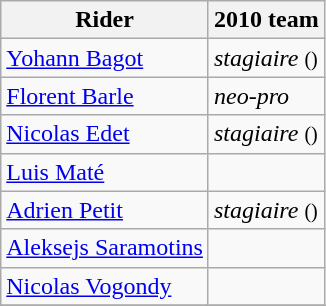<table class="wikitable">
<tr>
<th>Rider</th>
<th>2010 team</th>
</tr>
<tr>
<td><a href='#'>Yohann Bagot</a></td>
<td><em>stagiaire</em> <small>()</small></td>
</tr>
<tr>
<td><a href='#'>Florent Barle</a></td>
<td><em>neo-pro</em></td>
</tr>
<tr>
<td><a href='#'>Nicolas Edet</a></td>
<td><em>stagiaire</em> <small>()</small></td>
</tr>
<tr>
<td><a href='#'>Luis Maté</a></td>
<td></td>
</tr>
<tr>
<td><a href='#'>Adrien Petit</a></td>
<td><em>stagiaire</em> <small>()</small></td>
</tr>
<tr>
<td><a href='#'>Aleksejs Saramotins</a></td>
<td></td>
</tr>
<tr>
<td><a href='#'>Nicolas Vogondy</a></td>
<td></td>
</tr>
<tr>
</tr>
</table>
